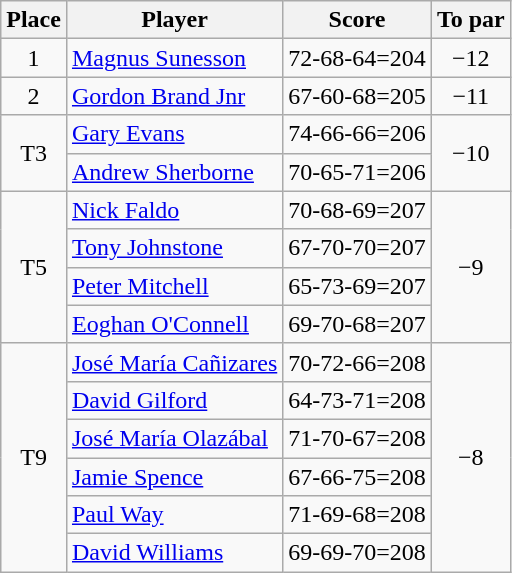<table class="wikitable">
<tr>
<th>Place</th>
<th>Player</th>
<th>Score</th>
<th>To par</th>
</tr>
<tr>
<td align=center>1</td>
<td> <a href='#'>Magnus Sunesson</a></td>
<td align=center>72-68-64=204</td>
<td align=center>−12</td>
</tr>
<tr>
<td align=center>2</td>
<td> <a href='#'>Gordon Brand Jnr</a></td>
<td align=center>67-60-68=205</td>
<td align=center>−11</td>
</tr>
<tr>
<td rowspan="2" align=center>T3</td>
<td> <a href='#'>Gary Evans</a></td>
<td align=center>74-66-66=206</td>
<td rowspan="2" align=center>−10</td>
</tr>
<tr>
<td> <a href='#'>Andrew Sherborne</a></td>
<td align=center>70-65-71=206</td>
</tr>
<tr>
<td rowspan="4" align=center>T5</td>
<td> <a href='#'>Nick Faldo</a></td>
<td align=center>70-68-69=207</td>
<td rowspan="4" align=center>−9</td>
</tr>
<tr>
<td> <a href='#'>Tony Johnstone</a></td>
<td align=center>67-70-70=207</td>
</tr>
<tr>
<td> <a href='#'>Peter Mitchell</a></td>
<td align=center>65-73-69=207</td>
</tr>
<tr>
<td> <a href='#'>Eoghan O'Connell</a></td>
<td align=center>69-70-68=207</td>
</tr>
<tr>
<td rowspan="6" align=center>T9</td>
<td> <a href='#'>José María Cañizares</a></td>
<td align=center>70-72-66=208</td>
<td rowspan="6" align=center>−8</td>
</tr>
<tr>
<td> <a href='#'>David Gilford</a></td>
<td align=center>64-73-71=208</td>
</tr>
<tr>
<td> <a href='#'>José María Olazábal</a></td>
<td align=center>71-70-67=208</td>
</tr>
<tr>
<td> <a href='#'>Jamie Spence</a></td>
<td align=center>67-66-75=208</td>
</tr>
<tr>
<td> <a href='#'>Paul Way</a></td>
<td align=center>71-69-68=208</td>
</tr>
<tr>
<td> <a href='#'>David Williams</a></td>
<td align=center>69-69-70=208</td>
</tr>
</table>
